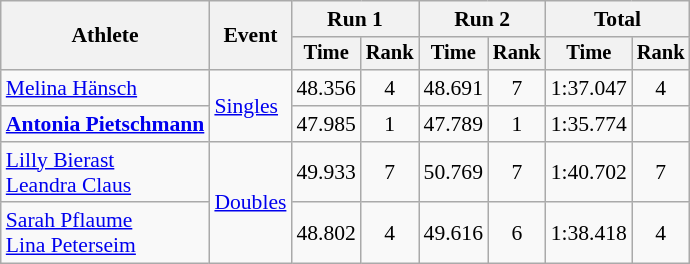<table class="wikitable" style="font-size:90%">
<tr>
<th rowspan="2">Athlete</th>
<th rowspan="2">Event</th>
<th colspan="2">Run 1</th>
<th colspan="2">Run 2</th>
<th colspan="2">Total</th>
</tr>
<tr style="font-size:95%">
<th>Time</th>
<th>Rank</th>
<th>Time</th>
<th>Rank</th>
<th>Time</th>
<th>Rank</th>
</tr>
<tr align=center>
<td align=left><a href='#'>Melina Hänsch</a></td>
<td align=left rowspan=2><a href='#'>Singles</a></td>
<td>48.356</td>
<td>4</td>
<td>48.691</td>
<td>7</td>
<td>1:37.047</td>
<td>4</td>
</tr>
<tr align=center>
<td align=left><strong><a href='#'>Antonia Pietschmann</a></strong></td>
<td>47.985</td>
<td>1</td>
<td>47.789</td>
<td>1</td>
<td>1:35.774</td>
<td></td>
</tr>
<tr align=center>
<td align=left><a href='#'>Lilly Bierast</a><br><a href='#'>Leandra Claus</a></td>
<td align=left rowspan=2><a href='#'>Doubles</a></td>
<td>49.933</td>
<td>7</td>
<td>50.769</td>
<td>7</td>
<td>1:40.702</td>
<td>7</td>
</tr>
<tr align=center>
<td align=left><a href='#'>Sarah Pflaume</a><br><a href='#'>Lina Peterseim</a></td>
<td>48.802</td>
<td>4</td>
<td>49.616</td>
<td>6</td>
<td>1:38.418</td>
<td>4</td>
</tr>
</table>
